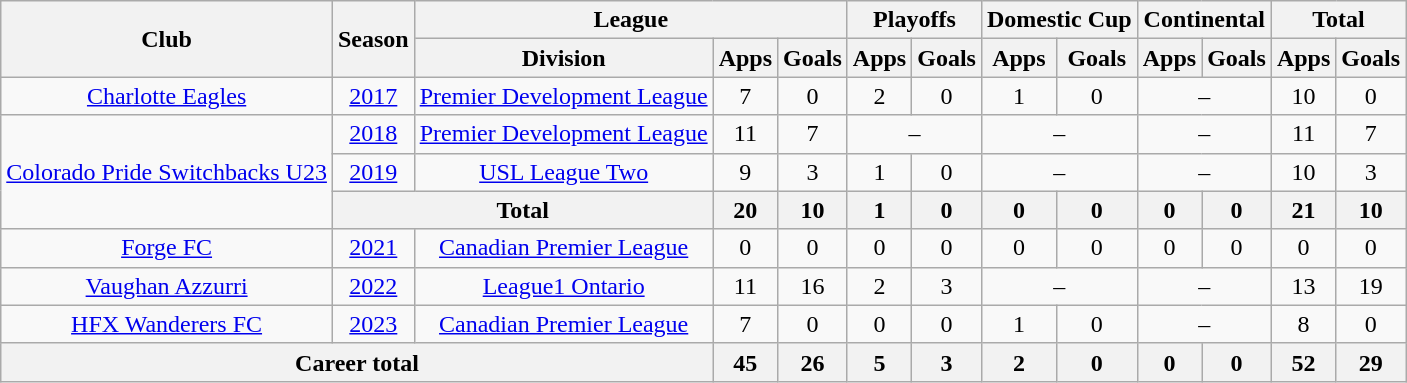<table class="wikitable" style="text-align: center">
<tr>
<th rowspan="2">Club</th>
<th rowspan="2">Season</th>
<th colspan="3">League</th>
<th colspan="2">Playoffs</th>
<th colspan="2">Domestic Cup</th>
<th colspan="2">Continental</th>
<th colspan="2">Total</th>
</tr>
<tr>
<th>Division</th>
<th>Apps</th>
<th>Goals</th>
<th>Apps</th>
<th>Goals</th>
<th>Apps</th>
<th>Goals</th>
<th>Apps</th>
<th>Goals</th>
<th>Apps</th>
<th>Goals</th>
</tr>
<tr>
<td><a href='#'>Charlotte Eagles</a></td>
<td><a href='#'>2017</a></td>
<td><a href='#'>Premier Development League</a></td>
<td>7</td>
<td>0</td>
<td>2</td>
<td>0</td>
<td>1</td>
<td>0</td>
<td colspan="2">–</td>
<td>10</td>
<td>0</td>
</tr>
<tr>
<td rowspan=3><a href='#'>Colorado Pride Switchbacks U23</a></td>
<td><a href='#'>2018</a></td>
<td><a href='#'>Premier Development League</a></td>
<td>11</td>
<td>7</td>
<td colspan="2">–</td>
<td colspan="2">–</td>
<td colspan="2">–</td>
<td>11</td>
<td>7</td>
</tr>
<tr>
<td><a href='#'>2019</a></td>
<td><a href='#'>USL League Two</a></td>
<td>9</td>
<td>3</td>
<td>1</td>
<td>0</td>
<td colspan="2">–</td>
<td colspan="2">–</td>
<td>10</td>
<td>3</td>
</tr>
<tr>
<th colspan="2"><strong>Total</strong></th>
<th>20</th>
<th>10</th>
<th>1</th>
<th>0</th>
<th>0</th>
<th>0</th>
<th>0</th>
<th>0</th>
<th>21</th>
<th>10</th>
</tr>
<tr>
<td><a href='#'>Forge FC</a></td>
<td><a href='#'>2021</a></td>
<td><a href='#'>Canadian Premier League</a></td>
<td>0</td>
<td>0</td>
<td>0</td>
<td>0</td>
<td>0</td>
<td>0</td>
<td>0</td>
<td>0</td>
<td>0</td>
<td>0</td>
</tr>
<tr>
<td><a href='#'>Vaughan Azzurri</a></td>
<td><a href='#'>2022</a></td>
<td><a href='#'>League1 Ontario</a></td>
<td>11</td>
<td>16</td>
<td>2</td>
<td>3</td>
<td colspan="2">–</td>
<td colspan="2">–</td>
<td>13</td>
<td>19</td>
</tr>
<tr>
<td><a href='#'>HFX Wanderers FC</a></td>
<td><a href='#'>2023</a></td>
<td><a href='#'>Canadian Premier League</a></td>
<td>7</td>
<td>0</td>
<td>0</td>
<td>0</td>
<td>1</td>
<td>0</td>
<td colspan="2">–</td>
<td>8</td>
<td>0</td>
</tr>
<tr>
<th colspan="3"><strong>Career total</strong></th>
<th>45</th>
<th>26</th>
<th>5</th>
<th>3</th>
<th>2</th>
<th>0</th>
<th>0</th>
<th>0</th>
<th>52</th>
<th>29</th>
</tr>
</table>
